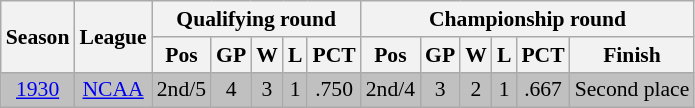<table class="wikitable" style="text-align:center; font-size:90%">
<tr>
<th rowspan="2">Season</th>
<th rowspan="2">League</th>
<th colspan="5">Qualifying round</th>
<th colspan="6">Championship round</th>
</tr>
<tr>
<th>Pos</th>
<th>GP</th>
<th>W</th>
<th>L</th>
<th>PCT</th>
<th>Pos</th>
<th>GP</th>
<th>W</th>
<th>L</th>
<th>PCT</th>
<th>Finish</th>
</tr>
<tr bgcolor="silver">
<td><a href='#'>1930</a></td>
<td><a href='#'>NCAA</a></td>
<td>2nd/5</td>
<td>4</td>
<td>3</td>
<td>1</td>
<td>.750</td>
<td>2nd/4</td>
<td>3</td>
<td>2</td>
<td>1</td>
<td>.667</td>
<td>Second place</td>
</tr>
</table>
